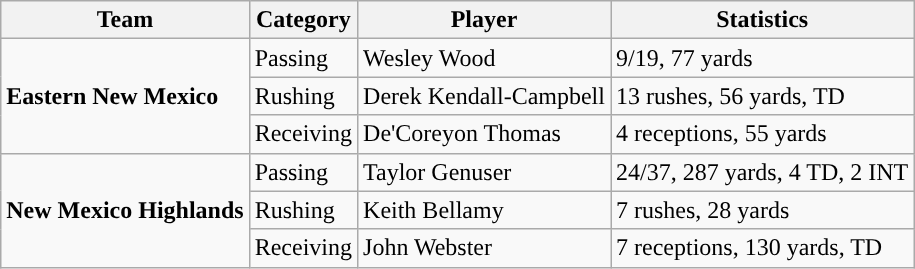<table class="wikitable" style="float: left;">
<tr>
<th>Team</th>
<th>Category</th>
<th>Player</th>
<th>Statistics</th>
</tr>
<tr>
<td rowspan=3><strong>Eastern New Mexico</strong></td>
<td>Passing</td>
<td>Wesley Wood</td>
<td>9/19, 77 yards</td>
</tr>
<tr>
<td>Rushing</td>
<td>Derek Kendall-Campbell</td>
<td>13 rushes, 56 yards, TD</td>
</tr>
<tr>
<td>Receiving</td>
<td>De'Coreyon Thomas</td>
<td>4 receptions, 55 yards</td>
</tr>
<tr>
<td rowspan=3><strong>New Mexico Highlands</strong></td>
<td>Passing</td>
<td>Taylor Genuser</td>
<td>24/37, 287 yards, 4 TD, 2 INT</td>
</tr>
<tr>
<td>Rushing</td>
<td>Keith Bellamy</td>
<td>7 rushes, 28 yards</td>
</tr>
<tr>
<td>Receiving</td>
<td>John Webster</td>
<td>7 receptions, 130 yards, TD</td>
</tr>
</table>
